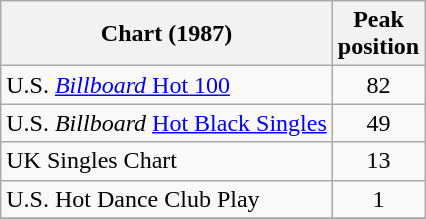<table class="wikitable">
<tr>
<th>Chart (1987)</th>
<th>Peak <br>position</th>
</tr>
<tr>
<td>U.S. <a href='#'><em>Billboard</em> Hot 100</a></td>
<td align="center">82</td>
</tr>
<tr>
<td>U.S. <em>Billboard</em> <a href='#'>Hot Black Singles</a></td>
<td align="center">49</td>
</tr>
<tr>
<td>UK Singles Chart</td>
<td align="center">13</td>
</tr>
<tr>
<td>U.S. Hot Dance Club Play</td>
<td align="center">1</td>
</tr>
<tr>
</tr>
</table>
